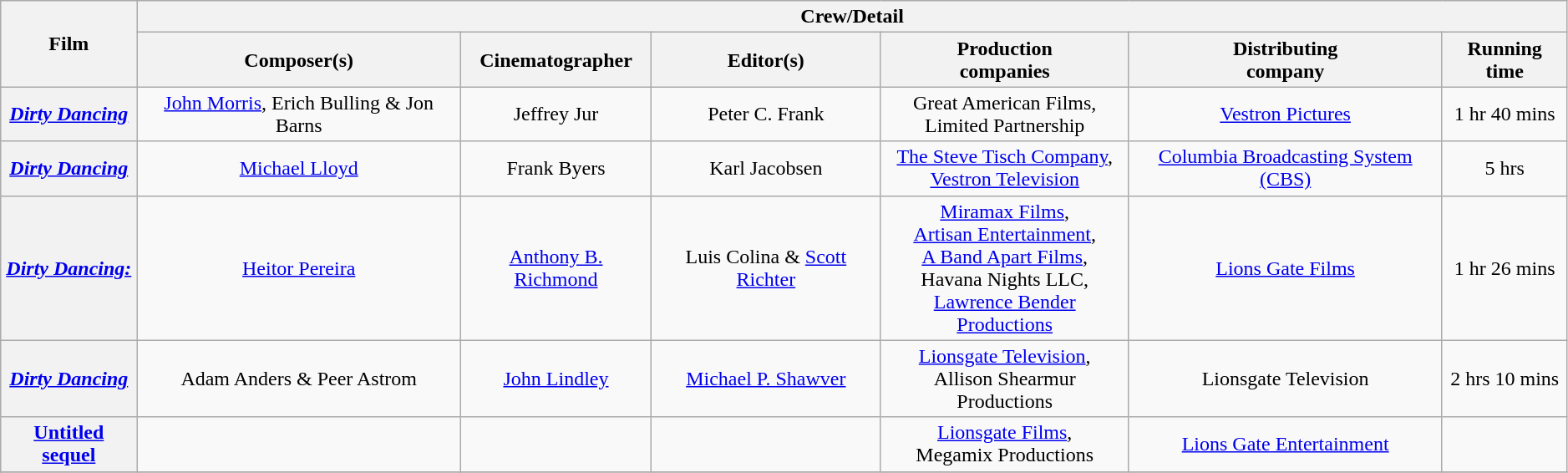<table class="wikitable sortable" style="text-align:center; width:99%;">
<tr>
<th rowspan="2">Film</th>
<th colspan="7">Crew/Detail</th>
</tr>
<tr>
<th style="text-align:center;">Composer(s)</th>
<th style="text-align:center;">Cinematographer</th>
<th style="text-align:center;">Editor(s)</th>
<th style="text-align:center;">Production <br>companies</th>
<th style="text-align:center;">Distributing <br>company</th>
<th style="text-align:center;">Running time</th>
</tr>
<tr>
<th><em><a href='#'>Dirty Dancing</a></em> <br></th>
<td><a href='#'>John Morris</a>, Erich Bulling & Jon Barns</td>
<td>Jeffrey Jur</td>
<td>Peter C. Frank</td>
<td>Great American Films, <br>Limited Partnership</td>
<td><a href='#'>Vestron Pictures</a></td>
<td>1 hr 40 mins</td>
</tr>
<tr>
<th><em><a href='#'>Dirty Dancing</a></em> <br></th>
<td><a href='#'>Michael Lloyd</a></td>
<td>Frank Byers</td>
<td>Karl Jacobsen</td>
<td><a href='#'>The Steve Tisch Company</a>, <br><a href='#'>Vestron Television</a></td>
<td><a href='#'>Columbia Broadcasting System (CBS)</a></td>
<td>5 hrs <br></td>
</tr>
<tr>
<th><em><a href='#'>Dirty Dancing: <br></a></em></th>
<td><a href='#'>Heitor Pereira</a></td>
<td><a href='#'>Anthony B. Richmond</a></td>
<td>Luis Colina & <a href='#'>Scott Richter</a></td>
<td><a href='#'>Miramax Films</a>, <br><a href='#'>Artisan Entertainment</a>, <br><a href='#'>A Band Apart Films</a>, <br>Havana Nights LLC, <br><a href='#'>Lawrence Bender Productions</a></td>
<td><a href='#'>Lions Gate Films</a></td>
<td>1 hr 26 mins</td>
</tr>
<tr>
<th><em><a href='#'>Dirty Dancing</a></em> <br></th>
<td>Adam Anders & Peer Astrom</td>
<td><a href='#'>John Lindley</a></td>
<td><a href='#'>Michael P. Shawver</a></td>
<td><a href='#'>Lionsgate Television</a>, <br>Allison Shearmur Productions</td>
<td>Lionsgate Television</td>
<td>2 hrs 10 mins</td>
</tr>
<tr>
<th><a href='#'>Untitled sequel</a></th>
<td></td>
<td></td>
<td></td>
<td><a href='#'>Lionsgate Films</a>, <br>Megamix Productions</td>
<td><a href='#'>Lions Gate Entertainment</a></td>
<td></td>
</tr>
<tr>
</tr>
</table>
